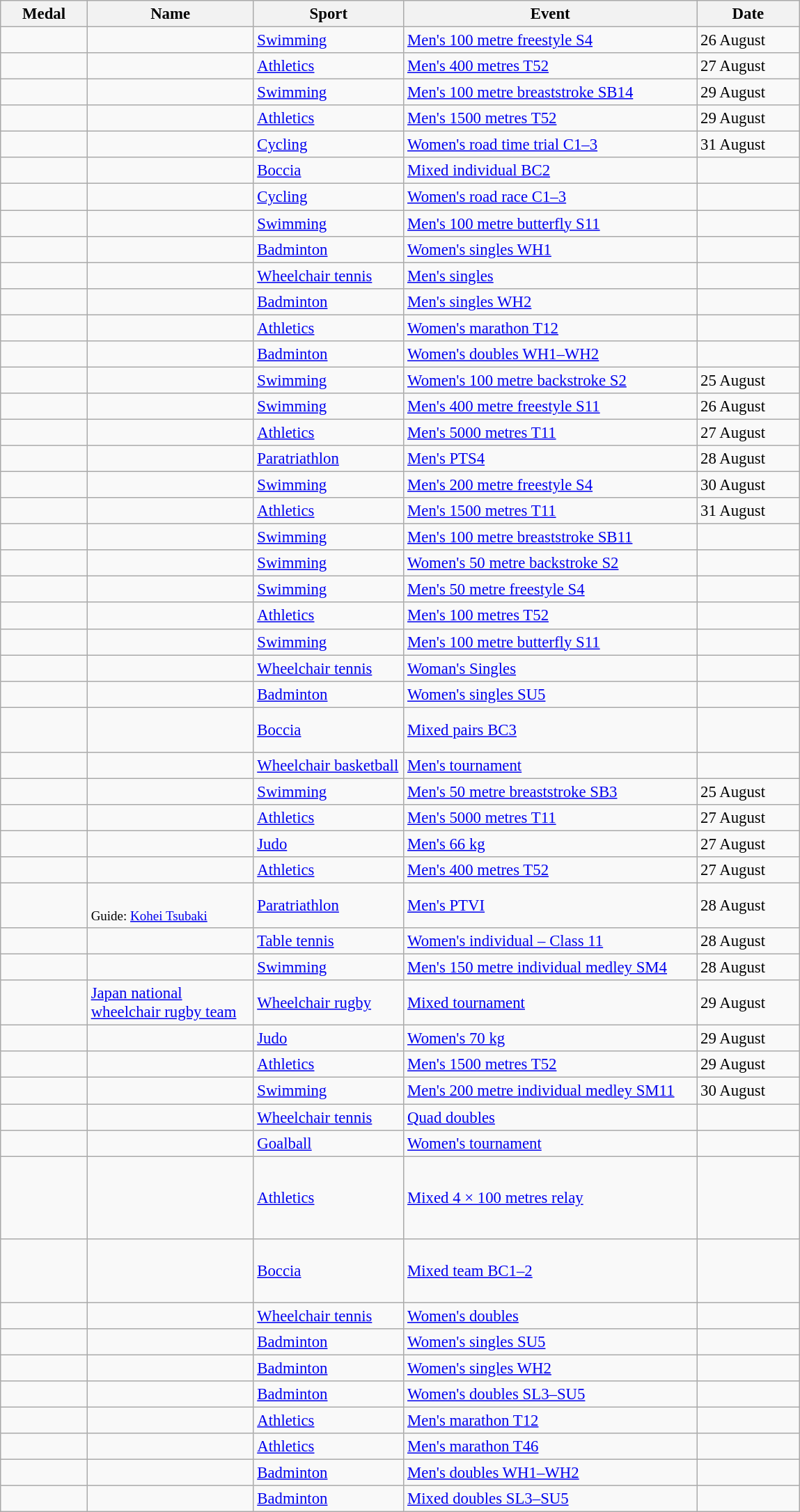<table class="wikitable sortable" style="font-size:95%">
<tr>
<th style="width:5em">Medal</th>
<th style="width:10em">Name</th>
<th style="width:9em">Sport</th>
<th style="width:18em">Event</th>
<th style="width:6em">Date</th>
</tr>
<tr>
<td></td>
<td></td>
<td><a href='#'>Swimming</a></td>
<td><a href='#'>Men's 100 metre freestyle S4</a></td>
<td>26 August</td>
</tr>
<tr>
<td></td>
<td></td>
<td><a href='#'>Athletics</a></td>
<td><a href='#'>Men's 400 metres T52</a></td>
<td>27 August</td>
</tr>
<tr>
<td></td>
<td></td>
<td><a href='#'>Swimming</a></td>
<td><a href='#'>Men's 100 metre breaststroke SB14</a></td>
<td>29 August</td>
</tr>
<tr>
<td></td>
<td></td>
<td><a href='#'>Athletics</a></td>
<td><a href='#'>Men's 1500 metres T52</a></td>
<td>29 August</td>
</tr>
<tr>
<td></td>
<td></td>
<td><a href='#'>Cycling</a></td>
<td><a href='#'>Women's road time trial C1–3</a></td>
<td>31 August</td>
</tr>
<tr>
<td></td>
<td></td>
<td><a href='#'>Boccia</a></td>
<td><a href='#'>Mixed individual BC2</a></td>
<td></td>
</tr>
<tr>
<td></td>
<td></td>
<td><a href='#'>Cycling</a></td>
<td><a href='#'>Women's road race C1–3</a></td>
<td></td>
</tr>
<tr>
<td></td>
<td></td>
<td><a href='#'>Swimming</a></td>
<td><a href='#'>Men's 100 metre butterfly S11</a></td>
<td></td>
</tr>
<tr>
<td></td>
<td></td>
<td><a href='#'>Badminton</a></td>
<td><a href='#'>Women's singles WH1</a></td>
<td></td>
</tr>
<tr>
<td></td>
<td></td>
<td><a href='#'>Wheelchair tennis</a></td>
<td><a href='#'>Men's singles</a></td>
<td></td>
</tr>
<tr>
<td></td>
<td></td>
<td><a href='#'>Badminton</a></td>
<td><a href='#'>Men's singles WH2</a></td>
<td></td>
</tr>
<tr>
<td></td>
<td></td>
<td><a href='#'>Athletics</a></td>
<td><a href='#'>Women's marathon T12</a></td>
<td></td>
</tr>
<tr>
<td></td>
<td><br></td>
<td><a href='#'>Badminton</a></td>
<td><a href='#'>Women's doubles WH1–WH2</a></td>
<td></td>
</tr>
<tr>
<td></td>
<td></td>
<td><a href='#'>Swimming</a></td>
<td><a href='#'>Women's 100 metre backstroke S2</a></td>
<td>25 August</td>
</tr>
<tr>
<td></td>
<td></td>
<td><a href='#'>Swimming</a></td>
<td><a href='#'>Men's 400 metre freestyle S11</a></td>
<td>26 August</td>
</tr>
<tr>
<td></td>
<td></td>
<td><a href='#'>Athletics</a></td>
<td><a href='#'>Men's 5000 metres T11</a></td>
<td>27 August</td>
</tr>
<tr>
<td></td>
<td></td>
<td><a href='#'>Paratriathlon</a></td>
<td><a href='#'>Men's PTS4</a></td>
<td>28 August</td>
</tr>
<tr>
<td></td>
<td></td>
<td><a href='#'>Swimming</a></td>
<td><a href='#'>Men's 200 metre freestyle S4</a></td>
<td>30 August</td>
</tr>
<tr>
<td></td>
<td></td>
<td><a href='#'>Athletics</a></td>
<td><a href='#'>Men's 1500 metres T11</a></td>
<td>31 August</td>
</tr>
<tr>
<td></td>
<td></td>
<td><a href='#'>Swimming</a></td>
<td><a href='#'>Men's 100 metre breaststroke SB11</a></td>
<td></td>
</tr>
<tr>
<td></td>
<td></td>
<td><a href='#'>Swimming</a></td>
<td><a href='#'>Women's 50 metre backstroke S2</a></td>
<td></td>
</tr>
<tr>
<td></td>
<td></td>
<td><a href='#'>Swimming</a></td>
<td><a href='#'>Men's 50 metre freestyle S4</a></td>
<td></td>
</tr>
<tr>
<td></td>
<td></td>
<td><a href='#'>Athletics</a></td>
<td><a href='#'>Men's 100 metres T52</a></td>
<td></td>
</tr>
<tr>
<td></td>
<td></td>
<td><a href='#'>Swimming</a></td>
<td><a href='#'>Men's 100 metre butterfly S11</a></td>
<td></td>
</tr>
<tr>
<td></td>
<td></td>
<td><a href='#'>Wheelchair tennis</a></td>
<td><a href='#'>Woman's Singles</a></td>
<td></td>
</tr>
<tr>
<td></td>
<td></td>
<td><a href='#'>Badminton</a></td>
<td><a href='#'>Women's singles SU5</a></td>
<td></td>
</tr>
<tr>
<td></td>
<td><br><br></td>
<td><a href='#'>Boccia</a></td>
<td><a href='#'>Mixed pairs BC3</a></td>
<td></td>
</tr>
<tr>
<td></td>
<td><br></td>
<td><a href='#'>Wheelchair basketball</a></td>
<td><a href='#'>Men's tournament</a></td>
<td></td>
</tr>
<tr>
<td></td>
<td></td>
<td><a href='#'>Swimming</a></td>
<td><a href='#'>Men's 50 metre breaststroke SB3</a></td>
<td>25 August</td>
</tr>
<tr>
<td></td>
<td></td>
<td><a href='#'>Athletics</a></td>
<td><a href='#'>Men's 5000 metres T11</a></td>
<td>27 August</td>
</tr>
<tr>
<td></td>
<td></td>
<td><a href='#'>Judo</a></td>
<td><a href='#'>Men's 66 kg</a></td>
<td>27 August</td>
</tr>
<tr>
<td></td>
<td></td>
<td><a href='#'>Athletics</a></td>
<td><a href='#'>Men's 400 metres T52</a></td>
<td>27 August</td>
</tr>
<tr>
<td></td>
<td><br><small>Guide: <a href='#'>Kohei Tsubaki</a></small></td>
<td><a href='#'>Paratriathlon</a></td>
<td><a href='#'>Men's PTVI</a></td>
<td>28 August</td>
</tr>
<tr>
<td></td>
<td></td>
<td><a href='#'>Table tennis</a></td>
<td><a href='#'>Women's individual – Class 11</a></td>
<td>28 August</td>
</tr>
<tr>
<td></td>
<td></td>
<td><a href='#'>Swimming</a></td>
<td><a href='#'>Men's 150 metre individual medley SM4</a></td>
<td>28 August</td>
</tr>
<tr>
<td></td>
<td><a href='#'>Japan national wheelchair rugby team</a><br></td>
<td><a href='#'>Wheelchair rugby</a></td>
<td><a href='#'>Mixed tournament</a></td>
<td>29 August</td>
</tr>
<tr>
<td></td>
<td></td>
<td><a href='#'>Judo</a></td>
<td><a href='#'>Women's 70 kg</a></td>
<td>29 August</td>
</tr>
<tr>
<td></td>
<td></td>
<td><a href='#'>Athletics</a></td>
<td><a href='#'>Men's 1500 metres T52</a></td>
<td>29 August</td>
</tr>
<tr>
<td></td>
<td></td>
<td><a href='#'>Swimming</a></td>
<td><a href='#'>Men's 200 metre individual medley SM11</a></td>
<td>30 August</td>
</tr>
<tr>
<td></td>
<td><br></td>
<td><a href='#'>Wheelchair tennis</a></td>
<td><a href='#'>Quad doubles</a></td>
<td></td>
</tr>
<tr>
<td></td>
<td><br></td>
<td><a href='#'>Goalball</a></td>
<td><a href='#'>Women's tournament</a></td>
<td></td>
</tr>
<tr>
<td></td>
<td><br><br><br><br></td>
<td><a href='#'>Athletics</a></td>
<td><a href='#'>Mixed 4 × 100 metres relay</a></td>
<td></td>
</tr>
<tr>
<td></td>
<td><br><br><br></td>
<td><a href='#'>Boccia</a></td>
<td><a href='#'>Mixed team BC1–2</a></td>
<td></td>
</tr>
<tr>
<td></td>
<td><br></td>
<td><a href='#'>Wheelchair tennis</a></td>
<td><a href='#'>Women's doubles</a></td>
<td></td>
</tr>
<tr>
<td></td>
<td></td>
<td><a href='#'>Badminton</a></td>
<td><a href='#'>Women's singles SU5</a></td>
<td></td>
</tr>
<tr>
<td></td>
<td></td>
<td><a href='#'>Badminton</a></td>
<td><a href='#'>Women's singles WH2</a></td>
<td></td>
</tr>
<tr>
<td></td>
<td><br></td>
<td><a href='#'>Badminton</a></td>
<td><a href='#'>Women's doubles SL3–SU5</a></td>
<td></td>
</tr>
<tr>
<td></td>
<td></td>
<td><a href='#'>Athletics</a></td>
<td><a href='#'>Men's marathon T12</a></td>
<td></td>
</tr>
<tr>
<td></td>
<td></td>
<td><a href='#'>Athletics</a></td>
<td><a href='#'>Men's marathon T46</a></td>
<td></td>
</tr>
<tr>
<td></td>
<td><br></td>
<td><a href='#'>Badminton</a></td>
<td><a href='#'>Men's doubles WH1–WH2</a></td>
<td></td>
</tr>
<tr>
<td></td>
<td><br></td>
<td><a href='#'>Badminton</a></td>
<td><a href='#'>Mixed doubles SL3–SU5</a></td>
<td></td>
</tr>
</table>
